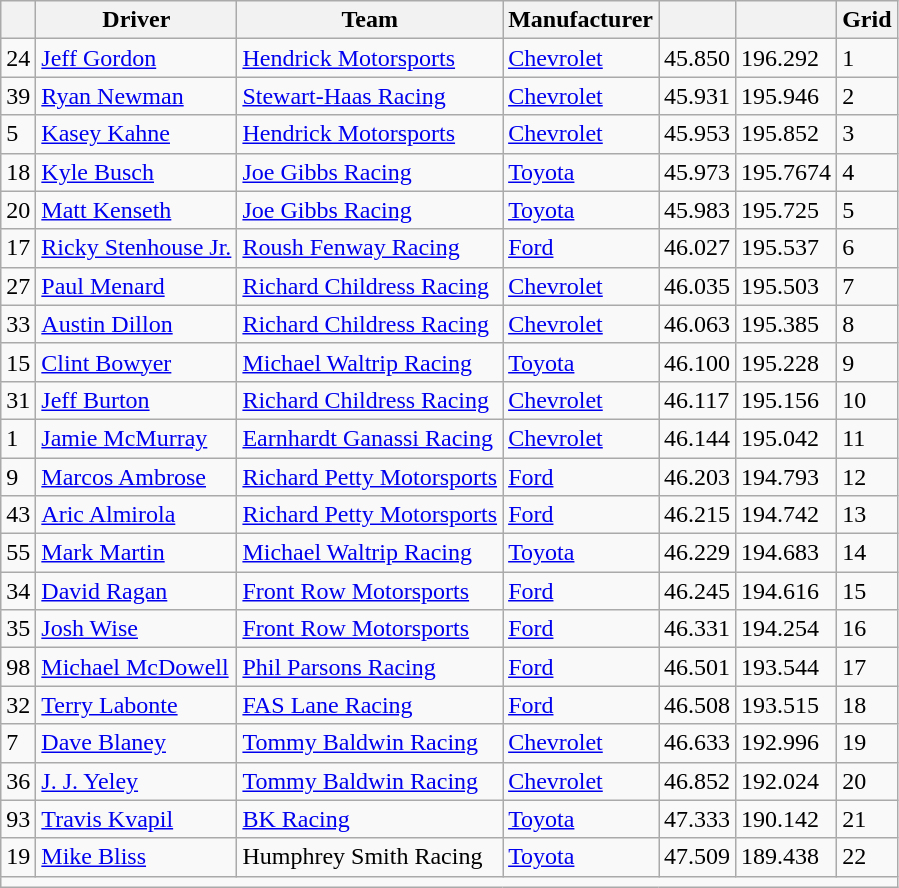<table class="wikitable">
<tr>
<th></th>
<th>Driver</th>
<th>Team</th>
<th>Manufacturer</th>
<th></th>
<th></th>
<th>Grid</th>
</tr>
<tr>
<td>24</td>
<td><a href='#'>Jeff Gordon</a></td>
<td><a href='#'>Hendrick Motorsports</a></td>
<td><a href='#'>Chevrolet</a></td>
<td>45.850</td>
<td>196.292</td>
<td>1</td>
</tr>
<tr>
<td>39</td>
<td><a href='#'>Ryan Newman</a></td>
<td><a href='#'>Stewart-Haas Racing</a></td>
<td><a href='#'>Chevrolet</a></td>
<td>45.931</td>
<td>195.946</td>
<td>2</td>
</tr>
<tr>
<td>5</td>
<td><a href='#'>Kasey Kahne</a></td>
<td><a href='#'>Hendrick Motorsports</a></td>
<td><a href='#'>Chevrolet</a></td>
<td>45.953</td>
<td>195.852</td>
<td>3</td>
</tr>
<tr>
<td>18</td>
<td><a href='#'>Kyle Busch</a></td>
<td><a href='#'>Joe Gibbs Racing</a></td>
<td><a href='#'>Toyota</a></td>
<td>45.973</td>
<td>195.7674</td>
<td>4</td>
</tr>
<tr>
<td>20</td>
<td><a href='#'>Matt Kenseth</a></td>
<td><a href='#'>Joe Gibbs Racing</a></td>
<td><a href='#'>Toyota</a></td>
<td>45.983</td>
<td>195.725</td>
<td>5</td>
</tr>
<tr>
<td>17</td>
<td><a href='#'>Ricky Stenhouse Jr.</a></td>
<td><a href='#'>Roush Fenway Racing</a></td>
<td><a href='#'>Ford</a></td>
<td>46.027</td>
<td>195.537</td>
<td>6</td>
</tr>
<tr>
<td>27</td>
<td><a href='#'>Paul Menard</a></td>
<td><a href='#'>Richard Childress Racing</a></td>
<td><a href='#'>Chevrolet</a></td>
<td>46.035</td>
<td>195.503</td>
<td>7</td>
</tr>
<tr>
<td>33</td>
<td><a href='#'>Austin Dillon</a></td>
<td><a href='#'>Richard Childress Racing</a></td>
<td><a href='#'>Chevrolet</a></td>
<td>46.063</td>
<td>195.385</td>
<td>8</td>
</tr>
<tr>
<td>15</td>
<td><a href='#'>Clint Bowyer</a></td>
<td><a href='#'>Michael Waltrip Racing</a></td>
<td><a href='#'>Toyota</a></td>
<td>46.100</td>
<td>195.228</td>
<td>9</td>
</tr>
<tr>
<td>31</td>
<td><a href='#'>Jeff Burton</a></td>
<td><a href='#'>Richard Childress Racing</a></td>
<td><a href='#'>Chevrolet</a></td>
<td>46.117</td>
<td>195.156</td>
<td>10</td>
</tr>
<tr>
<td>1</td>
<td><a href='#'>Jamie McMurray</a></td>
<td><a href='#'>Earnhardt Ganassi Racing</a></td>
<td><a href='#'>Chevrolet</a></td>
<td>46.144</td>
<td>195.042</td>
<td>11</td>
</tr>
<tr>
<td>9</td>
<td><a href='#'>Marcos Ambrose</a></td>
<td><a href='#'>Richard Petty Motorsports</a></td>
<td><a href='#'>Ford</a></td>
<td>46.203</td>
<td>194.793</td>
<td>12</td>
</tr>
<tr>
<td>43</td>
<td><a href='#'>Aric Almirola</a></td>
<td><a href='#'>Richard Petty Motorsports</a></td>
<td><a href='#'>Ford</a></td>
<td>46.215</td>
<td>194.742</td>
<td>13</td>
</tr>
<tr>
<td>55</td>
<td><a href='#'>Mark Martin</a></td>
<td><a href='#'>Michael Waltrip Racing</a></td>
<td><a href='#'>Toyota</a></td>
<td>46.229</td>
<td>194.683</td>
<td>14</td>
</tr>
<tr>
<td>34</td>
<td><a href='#'>David Ragan</a></td>
<td><a href='#'>Front Row Motorsports</a></td>
<td><a href='#'>Ford</a></td>
<td>46.245</td>
<td>194.616</td>
<td>15</td>
</tr>
<tr>
<td>35</td>
<td><a href='#'>Josh Wise</a></td>
<td><a href='#'>Front Row Motorsports</a></td>
<td><a href='#'>Ford</a></td>
<td>46.331</td>
<td>194.254</td>
<td>16</td>
</tr>
<tr>
<td>98</td>
<td><a href='#'>Michael McDowell</a></td>
<td><a href='#'>Phil Parsons Racing</a></td>
<td><a href='#'>Ford</a></td>
<td>46.501</td>
<td>193.544</td>
<td>17</td>
</tr>
<tr>
<td>32</td>
<td><a href='#'>Terry Labonte</a></td>
<td><a href='#'>FAS Lane Racing</a></td>
<td><a href='#'>Ford</a></td>
<td>46.508</td>
<td>193.515</td>
<td>18</td>
</tr>
<tr>
<td>7</td>
<td><a href='#'>Dave Blaney</a></td>
<td><a href='#'>Tommy Baldwin Racing</a></td>
<td><a href='#'>Chevrolet</a></td>
<td>46.633</td>
<td>192.996</td>
<td>19</td>
</tr>
<tr>
<td>36</td>
<td><a href='#'>J. J. Yeley</a></td>
<td><a href='#'>Tommy Baldwin Racing</a></td>
<td><a href='#'>Chevrolet</a></td>
<td>46.852</td>
<td>192.024</td>
<td>20</td>
</tr>
<tr>
<td>93</td>
<td><a href='#'>Travis Kvapil</a></td>
<td><a href='#'>BK Racing</a></td>
<td><a href='#'>Toyota</a></td>
<td>47.333</td>
<td>190.142</td>
<td>21</td>
</tr>
<tr>
<td>19</td>
<td><a href='#'>Mike Bliss</a></td>
<td>Humphrey Smith Racing</td>
<td><a href='#'>Toyota</a></td>
<td>47.509</td>
<td>189.438</td>
<td>22</td>
</tr>
<tr>
<td colspan="8"></td>
</tr>
</table>
